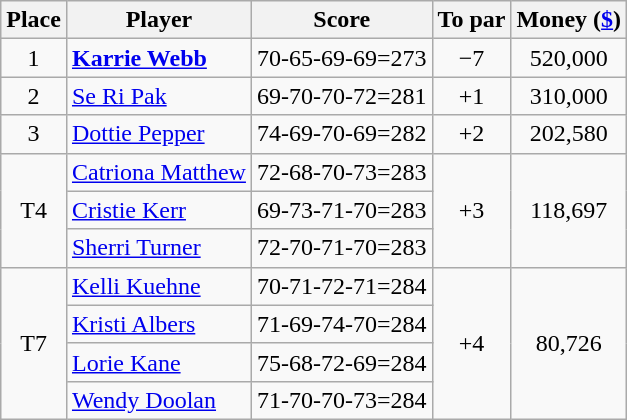<table class="wikitable">
<tr>
<th>Place</th>
<th>Player</th>
<th>Score</th>
<th>To par</th>
<th>Money (<a href='#'>$</a>)</th>
</tr>
<tr>
<td align=center>1</td>
<td> <strong><a href='#'>Karrie Webb</a></strong></td>
<td>70-65-69-69=273</td>
<td align=center>−7</td>
<td align=center>520,000</td>
</tr>
<tr>
<td align=center>2</td>
<td> <a href='#'>Se Ri Pak</a></td>
<td>69-70-70-72=281</td>
<td align=center>+1</td>
<td align=center>310,000</td>
</tr>
<tr>
<td align=center>3</td>
<td> <a href='#'>Dottie Pepper</a></td>
<td>74-69-70-69=282</td>
<td align=center>+2</td>
<td align=center>202,580</td>
</tr>
<tr>
<td align=center rowspan=3>T4</td>
<td> <a href='#'>Catriona Matthew</a></td>
<td>72-68-70-73=283</td>
<td align=center rowspan=3>+3</td>
<td align=center  rowspan=3>118,697</td>
</tr>
<tr>
<td> <a href='#'>Cristie Kerr</a></td>
<td>69-73-71-70=283</td>
</tr>
<tr>
<td> <a href='#'>Sherri Turner</a></td>
<td>72-70-71-70=283</td>
</tr>
<tr>
<td align=center rowspan=4>T7</td>
<td> <a href='#'>Kelli Kuehne</a></td>
<td>70-71-72-71=284</td>
<td align=center rowspan=4>+4</td>
<td align=center rowspan=4>80,726</td>
</tr>
<tr>
<td> <a href='#'>Kristi Albers</a></td>
<td>71-69-74-70=284</td>
</tr>
<tr>
<td> <a href='#'>Lorie Kane</a></td>
<td>75-68-72-69=284</td>
</tr>
<tr>
<td> <a href='#'>Wendy Doolan</a></td>
<td>71-70-70-73=284</td>
</tr>
</table>
